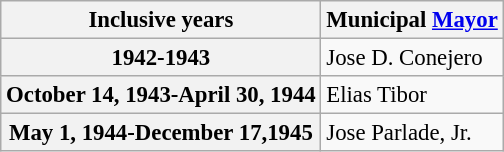<table class="wikitable collapsible autocollapse" style="font-size:95%">
<tr>
<th scope="col">Inclusive years</th>
<th scope="col">Municipal <a href='#'>Mayor</a></th>
</tr>
<tr>
<th scope="row">1942-1943</th>
<td>Jose D. Conejero </td>
</tr>
<tr>
<th scope="row">October 14, 1943-April 30, 1944</th>
<td>Elias Tibor </td>
</tr>
<tr>
<th scope="row">May 1, 1944-December 17,1945</th>
<td>Jose Parlade, Jr. </td>
</tr>
</table>
